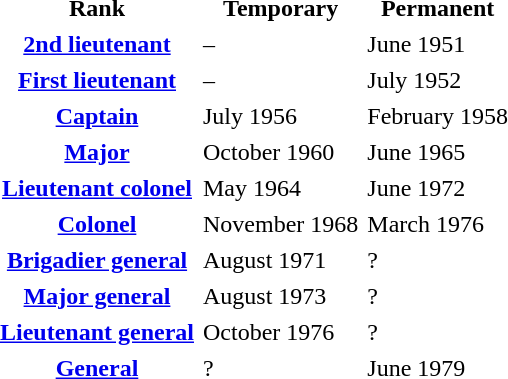<table cellpadding=2>
<tr>
<th>Rank</th>
<th>Temporary</th>
<th>Permanent</th>
</tr>
<tr>
<th><a href='#'>2nd lieutenant</a></th>
<td>–</td>
<td>June 1951</td>
</tr>
<tr>
<th><a href='#'>First lieutenant</a></th>
<td>–</td>
<td>July 1952</td>
</tr>
<tr>
<th><a href='#'>Captain</a></th>
<td>July 1956</td>
<td>February 1958</td>
</tr>
<tr>
<th><a href='#'>Major</a></th>
<td>October 1960</td>
<td>June 1965</td>
</tr>
<tr>
<th><a href='#'>Lieutenant colonel</a></th>
<td>May 1964</td>
<td>June 1972</td>
</tr>
<tr>
<th><a href='#'>Colonel</a></th>
<td>November 1968</td>
<td>March 1976</td>
</tr>
<tr>
<th><a href='#'>Brigadier general</a></th>
<td>August 1971</td>
<td>?</td>
</tr>
<tr>
<th><a href='#'>Major general</a></th>
<td>August 1973</td>
<td>?</td>
</tr>
<tr>
<th><a href='#'>Lieutenant general</a></th>
<td>October 1976</td>
<td>?</td>
</tr>
<tr>
<th><a href='#'>General</a></th>
<td>?</td>
<td>June 1979</td>
</tr>
</table>
